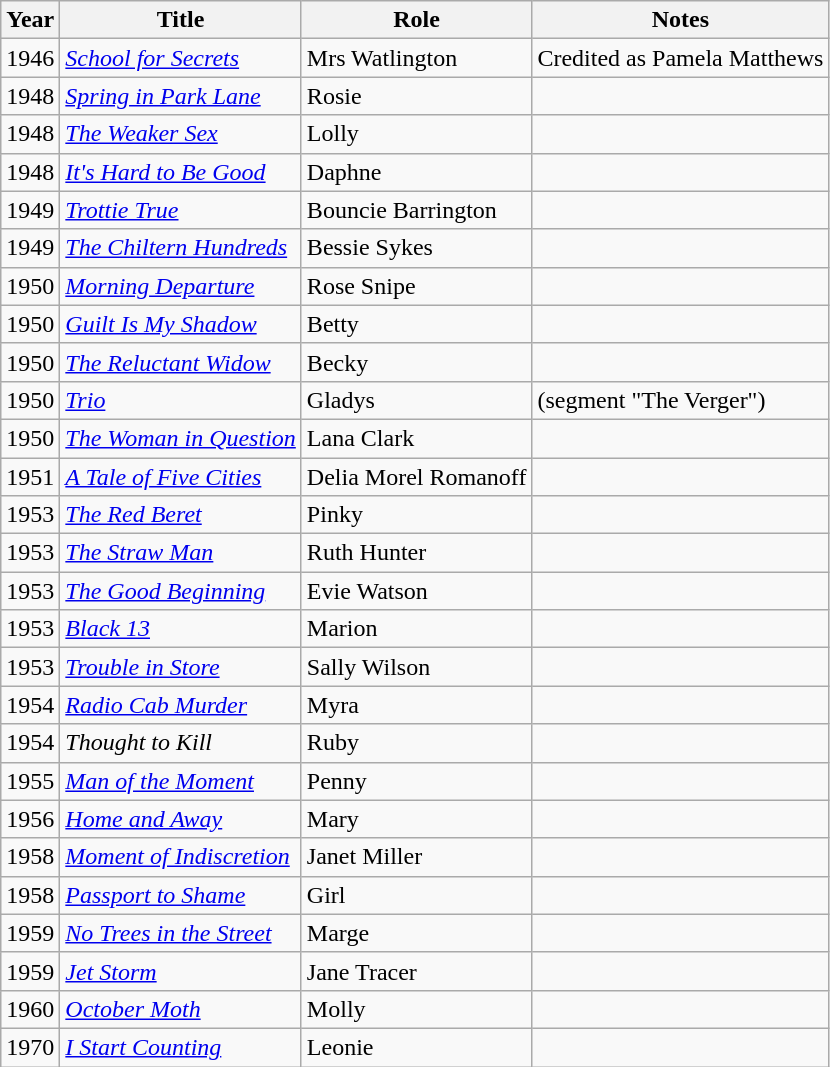<table class="wikitable">
<tr>
<th>Year</th>
<th>Title</th>
<th>Role</th>
<th>Notes</th>
</tr>
<tr>
<td>1946</td>
<td><em><a href='#'>School for Secrets</a></em></td>
<td>Mrs Watlington</td>
<td>Credited as Pamela Matthews</td>
</tr>
<tr>
<td>1948</td>
<td><em><a href='#'>Spring in Park Lane</a></em></td>
<td>Rosie</td>
<td></td>
</tr>
<tr>
<td>1948</td>
<td><em><a href='#'>The Weaker Sex</a></em></td>
<td>Lolly</td>
<td></td>
</tr>
<tr>
<td>1948</td>
<td><em><a href='#'>It's Hard to Be Good</a></em></td>
<td>Daphne</td>
<td></td>
</tr>
<tr>
<td>1949</td>
<td><em><a href='#'>Trottie True</a></em></td>
<td>Bouncie Barrington</td>
<td></td>
</tr>
<tr>
<td>1949</td>
<td><em><a href='#'>The Chiltern Hundreds</a></em></td>
<td>Bessie Sykes</td>
<td></td>
</tr>
<tr>
<td>1950</td>
<td><em><a href='#'>Morning Departure</a></em></td>
<td>Rose Snipe</td>
<td></td>
</tr>
<tr>
<td>1950</td>
<td><em><a href='#'>Guilt Is My Shadow</a></em></td>
<td>Betty</td>
<td></td>
</tr>
<tr>
<td>1950</td>
<td><em><a href='#'>The Reluctant Widow</a></em></td>
<td>Becky</td>
<td></td>
</tr>
<tr>
<td>1950</td>
<td><em><a href='#'>Trio</a></em></td>
<td>Gladys</td>
<td>(segment "The Verger")</td>
</tr>
<tr>
<td>1950</td>
<td><em><a href='#'>The Woman in Question</a></em></td>
<td>Lana Clark</td>
<td></td>
</tr>
<tr>
<td>1951</td>
<td><em><a href='#'>A Tale of Five Cities</a></em></td>
<td>Delia Morel Romanoff</td>
<td></td>
</tr>
<tr>
<td>1953</td>
<td><em><a href='#'>The Red Beret</a></em></td>
<td>Pinky</td>
<td></td>
</tr>
<tr>
<td>1953</td>
<td><em><a href='#'>The Straw Man</a></em></td>
<td>Ruth Hunter</td>
<td></td>
</tr>
<tr>
<td>1953</td>
<td><em><a href='#'>The Good Beginning</a></em></td>
<td>Evie Watson</td>
<td></td>
</tr>
<tr>
<td>1953</td>
<td><em><a href='#'>Black 13</a></em></td>
<td>Marion</td>
<td></td>
</tr>
<tr>
<td>1953</td>
<td><em><a href='#'>Trouble in Store</a></em></td>
<td>Sally Wilson</td>
<td></td>
</tr>
<tr>
<td>1954</td>
<td><em><a href='#'>Radio Cab Murder</a></em></td>
<td>Myra</td>
<td></td>
</tr>
<tr>
<td>1954</td>
<td><em>Thought to Kill</em></td>
<td>Ruby</td>
<td></td>
</tr>
<tr>
<td>1955</td>
<td><em><a href='#'>Man of the Moment</a></em></td>
<td>Penny</td>
<td></td>
</tr>
<tr>
<td>1956</td>
<td><em><a href='#'>Home and Away</a></em></td>
<td>Mary</td>
<td></td>
</tr>
<tr>
<td>1958</td>
<td><em><a href='#'>Moment of Indiscretion</a></em></td>
<td>Janet Miller</td>
<td></td>
</tr>
<tr>
<td>1958</td>
<td><em><a href='#'>Passport to Shame</a></em></td>
<td>Girl</td>
<td></td>
</tr>
<tr>
<td>1959</td>
<td><em><a href='#'>No Trees in the Street</a></em></td>
<td>Marge</td>
<td></td>
</tr>
<tr>
<td>1959</td>
<td><em><a href='#'>Jet Storm</a></em></td>
<td>Jane Tracer</td>
<td></td>
</tr>
<tr>
<td>1960</td>
<td><em><a href='#'>October Moth</a></em></td>
<td>Molly</td>
<td></td>
</tr>
<tr>
<td>1970</td>
<td><em><a href='#'>I Start Counting</a></em></td>
<td>Leonie</td>
<td></td>
</tr>
</table>
